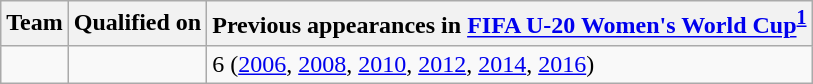<table class="wikitable sortable">
<tr>
<th>Team</th>
<th>Qualified on</th>
<th data-sort-type="number">Previous appearances in <a href='#'>FIFA U-20 Women's World Cup</a><sup><strong><a href='#'>1</a></strong></sup></th>
</tr>
<tr>
<td></td>
<td></td>
<td>6 (<a href='#'>2006</a>, <a href='#'>2008</a>, <a href='#'>2010</a>, <a href='#'>2012</a>, <a href='#'>2014</a>, <a href='#'>2016</a>)</td>
</tr>
</table>
